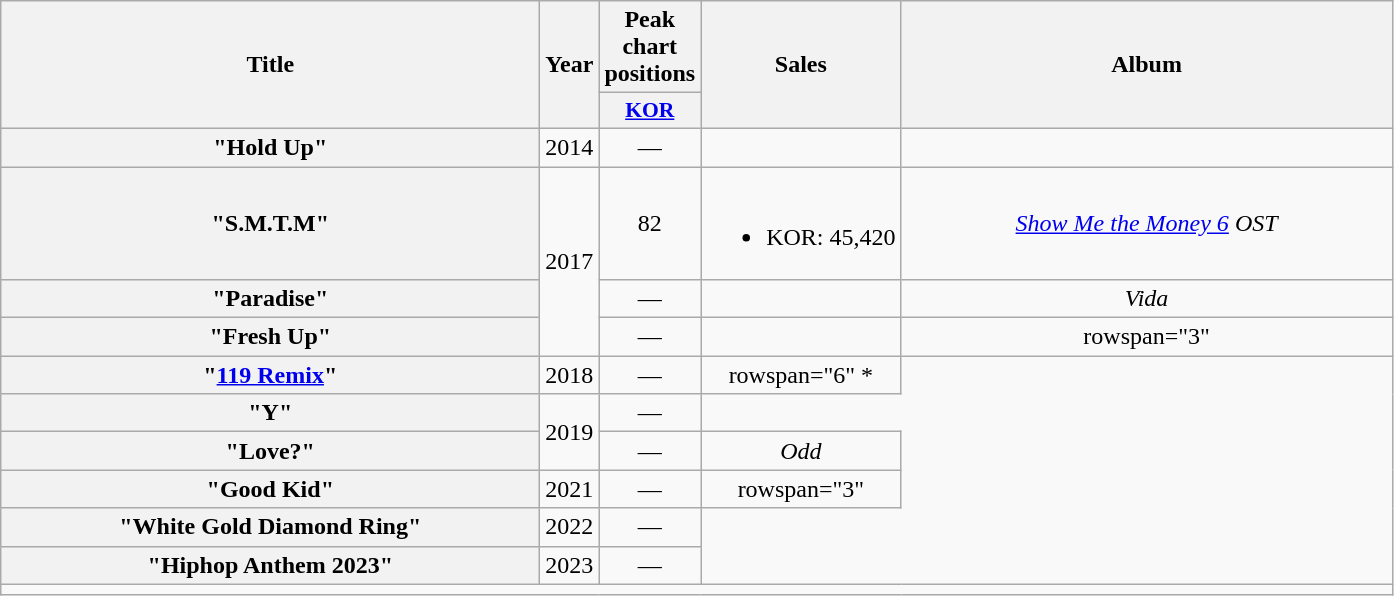<table class="wikitable plainrowheaders" style="text-align:center;">
<tr>
<th scope="col" rowspan="2" style="width:22em;">Title</th>
<th rowspan="2" scope="col">Year</th>
<th colspan="1" scope="col">Peak chart positions</th>
<th rowspan="2" scope="col">Sales</th>
<th scope="col" rowspan="2" style="width:20em;">Album</th>
</tr>
<tr>
<th scope="col" style="width:2.5em;font-size:90%;"><a href='#'>KOR</a><br></th>
</tr>
<tr>
<th scope="row">"Hold Up" </th>
<td>2014</td>
<td>—</td>
<td></td>
<td></td>
</tr>
<tr>
<th scope="row">"S.M.T.M" </th>
<td rowspan="3">2017</td>
<td>82</td>
<td><br><ul><li>KOR: 45,420</li></ul></td>
<td><em><a href='#'>Show Me the Money 6</a> OST</em></td>
</tr>
<tr>
<th scope="row">"Paradise" </th>
<td>—</td>
<td></td>
<td><em>Vida</em></td>
</tr>
<tr>
<th scope="row">"Fresh Up" </th>
<td>—</td>
<td></td>
<td>rowspan="3" </td>
</tr>
<tr>
<th scope="row">"<a href='#'>119 Remix</a>" </th>
<td>2018</td>
<td>—</td>
<td>rowspan="6" *</td>
</tr>
<tr>
<th scope="row">"Y" </th>
<td rowspan="2">2019</td>
<td>—</td>
</tr>
<tr>
<th scope="row">"Love?" </th>
<td>—</td>
<td><em>Odd</em></td>
</tr>
<tr>
<th scope="row">"Good Kid" </th>
<td>2021</td>
<td>—</td>
<td>rowspan="3" </td>
</tr>
<tr>
<th scope="row">"White Gold Diamond Ring" </th>
<td>2022</td>
<td>—</td>
</tr>
<tr>
<th scope="row">"Hiphop Anthem 2023" </th>
<td>2023</td>
<td>—</td>
</tr>
<tr>
<td colspan="5"></td>
</tr>
</table>
